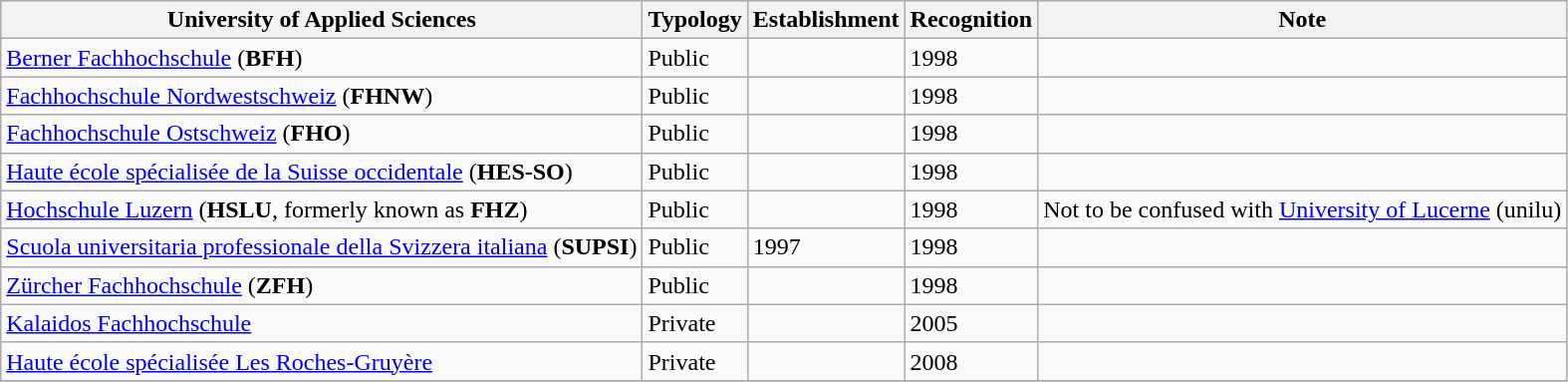<table class="wikitable sortable collapsible">
<tr>
<th>University of Applied Sciences</th>
<th>Typology</th>
<th>Establishment</th>
<th>Recognition</th>
<th class="unsortable">Note</th>
</tr>
<tr>
<td><a href='#'>Berner Fachhochschule</a> (<strong>BFH</strong>)</td>
<td>Public</td>
<td></td>
<td>1998</td>
<td></td>
</tr>
<tr>
<td><a href='#'>Fachhochschule Nordwestschweiz</a> (<strong>FHNW</strong>)</td>
<td>Public</td>
<td></td>
<td>1998</td>
<td></td>
</tr>
<tr>
<td><a href='#'>Fachhochschule Ostschweiz</a> (<strong>FHO</strong>)</td>
<td>Public</td>
<td></td>
<td>1998</td>
<td></td>
</tr>
<tr>
<td><a href='#'>Haute école spécialisée de la Suisse occidentale</a> (<strong>HES-SO</strong>)</td>
<td>Public</td>
<td></td>
<td>1998</td>
<td></td>
</tr>
<tr>
<td><a href='#'>Hochschule Luzern</a> (<strong>HSLU</strong>, formerly known as <strong>FHZ</strong>)</td>
<td>Public</td>
<td></td>
<td>1998</td>
<td>Not to be confused with <a href='#'>University of Lucerne</a> (unilu)</td>
</tr>
<tr>
<td><a href='#'>Scuola universitaria professionale della Svizzera italiana</a> (<strong>SUPSI</strong>)</td>
<td>Public</td>
<td>1997</td>
<td>1998</td>
<td></td>
</tr>
<tr>
<td><a href='#'>Zürcher Fachhochschule</a> (<strong>ZFH</strong>)</td>
<td>Public</td>
<td></td>
<td>1998</td>
<td></td>
</tr>
<tr>
<td><a href='#'>Kalaidos Fachhochschule</a></td>
<td>Private</td>
<td></td>
<td>2005</td>
<td></td>
</tr>
<tr>
<td><a href='#'>Haute école spécialisée Les Roches-Gruyère</a></td>
<td>Private</td>
<td></td>
<td>2008</td>
<td></td>
</tr>
<tr>
</tr>
</table>
